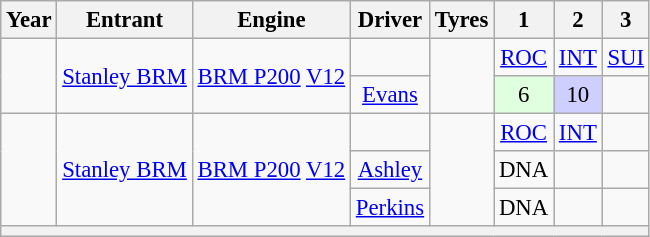<table class="wikitable" style="text-align:center; font-size:95%">
<tr>
<th>Year</th>
<th>Entrant</th>
<th>Engine</th>
<th>Driver</th>
<th>Tyres</th>
<th>1</th>
<th>2</th>
<th>3</th>
</tr>
<tr>
<td rowspan="2"></td>
<td rowspan="2"><a href='#'>Stanley BRM</a></td>
<td rowspan="2"><a href='#'>BRM P200</a> <a href='#'>V12</a></td>
<td></td>
<td rowspan="2"></td>
<td><a href='#'>ROC</a></td>
<td><a href='#'>INT</a></td>
<td><a href='#'>SUI</a></td>
</tr>
<tr>
<td><a href='#'>Evans</a></td>
<td style="background:#DFFFDF;">6</td>
<td style="background:#CFCFFF;">10</td>
<td></td>
</tr>
<tr>
<td rowspan="3"></td>
<td rowspan="3"><a href='#'>Stanley BRM</a></td>
<td rowspan="3"><a href='#'>BRM P200</a> <a href='#'>V12</a></td>
<td></td>
<td rowspan="3"></td>
<td><a href='#'>ROC</a></td>
<td><a href='#'>INT</a></td>
<td></td>
</tr>
<tr>
<td><a href='#'>Ashley</a></td>
<td>DNA</td>
<td></td>
<td></td>
</tr>
<tr>
<td><a href='#'>Perkins</a></td>
<td>DNA</td>
<td></td>
<td></td>
</tr>
<tr>
<th colspan="8"></th>
</tr>
</table>
